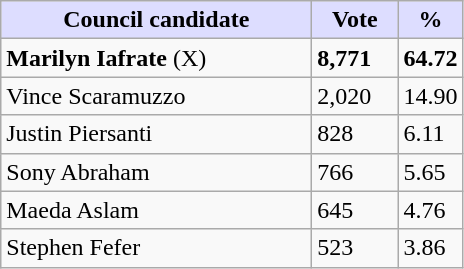<table class="wikitable">
<tr>
<th style="background:#ddf; width:200px;">Council candidate</th>
<th style="background:#ddf; width:50px;">Vote</th>
<th style="background:#ddf; width:30px;">%</th>
</tr>
<tr>
<td><strong>Marilyn Iafrate</strong> (X)</td>
<td><strong>8,771</strong></td>
<td><strong>64.72</strong></td>
</tr>
<tr>
<td>Vince Scaramuzzo</td>
<td>2,020</td>
<td>14.90</td>
</tr>
<tr>
<td>Justin Piersanti</td>
<td>828</td>
<td>6.11</td>
</tr>
<tr>
<td>Sony Abraham</td>
<td>766</td>
<td>5.65</td>
</tr>
<tr>
<td>Maeda Aslam</td>
<td>645</td>
<td>4.76</td>
</tr>
<tr>
<td>Stephen Fefer</td>
<td>523</td>
<td>3.86</td>
</tr>
</table>
